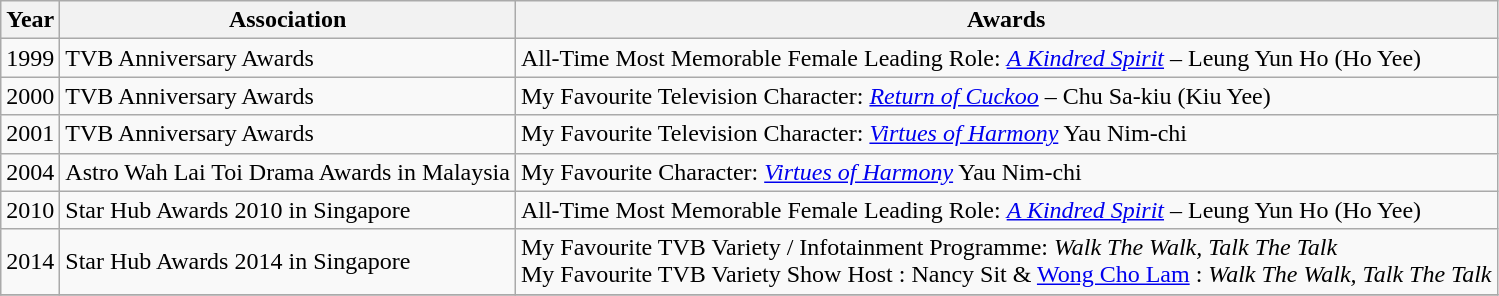<table class="wikitable">
<tr>
<th>Year</th>
<th>Association</th>
<th>Awards</th>
</tr>
<tr>
<td>1999</td>
<td>TVB Anniversary Awards</td>
<td>All-Time Most Memorable Female Leading Role: <em><a href='#'>A Kindred Spirit</a></em> – Leung Yun Ho (Ho Yee)</td>
</tr>
<tr>
<td>2000</td>
<td>TVB Anniversary Awards</td>
<td>My Favourite Television Character: <em><a href='#'>Return of Cuckoo</a></em> – Chu Sa-kiu (Kiu Yee)</td>
</tr>
<tr>
<td>2001</td>
<td>TVB Anniversary Awards</td>
<td>My Favourite Television Character: <em><a href='#'>Virtues of Harmony</a></em> Yau Nim-chi</td>
</tr>
<tr>
<td>2004</td>
<td>Astro Wah Lai Toi Drama Awards in Malaysia</td>
<td>My Favourite Character: <em><a href='#'>Virtues of Harmony</a></em> Yau Nim-chi</td>
</tr>
<tr>
<td>2010</td>
<td>Star Hub Awards 2010 in Singapore</td>
<td>All-Time Most Memorable Female Leading Role: <em><a href='#'>A Kindred Spirit</a></em> – Leung Yun Ho (Ho Yee)</td>
</tr>
<tr>
<td>2014</td>
<td>Star Hub Awards 2014 in Singapore</td>
<td>My Favourite TVB Variety / Infotainment Programme: <em>Walk The Walk, Talk The Talk</em><br>My Favourite TVB Variety Show Host : Nancy Sit & <a href='#'>Wong Cho Lam</a> : <em>Walk The Walk, Talk The Talk</em></td>
</tr>
<tr>
</tr>
</table>
